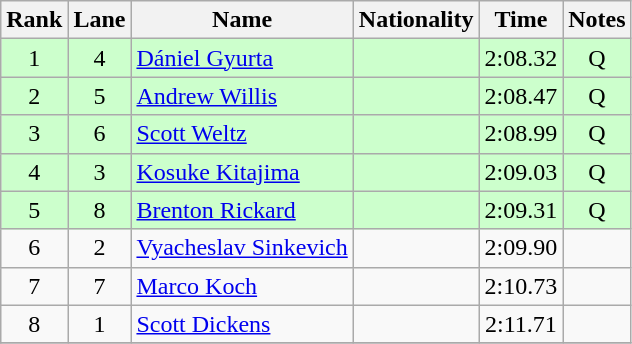<table class="wikitable sortable" style="text-align:center">
<tr>
<th>Rank</th>
<th>Lane</th>
<th>Name</th>
<th>Nationality</th>
<th>Time</th>
<th>Notes</th>
</tr>
<tr bgcolor=ccffcc>
<td>1</td>
<td>4</td>
<td align=left><a href='#'>Dániel Gyurta</a></td>
<td align=left></td>
<td>2:08.32</td>
<td>Q</td>
</tr>
<tr bgcolor=ccffcc>
<td>2</td>
<td>5</td>
<td align=left><a href='#'>Andrew Willis</a></td>
<td align=left></td>
<td>2:08.47</td>
<td>Q</td>
</tr>
<tr bgcolor=ccffcc>
<td>3</td>
<td>6</td>
<td align=left><a href='#'>Scott Weltz</a></td>
<td align=left></td>
<td>2:08.99</td>
<td>Q</td>
</tr>
<tr bgcolor=ccffcc>
<td>4</td>
<td>3</td>
<td align=left><a href='#'>Kosuke Kitajima</a></td>
<td align=left></td>
<td>2:09.03</td>
<td>Q</td>
</tr>
<tr bgcolor=ccffcc>
<td>5</td>
<td>8</td>
<td align=left><a href='#'>Brenton Rickard</a></td>
<td align=left></td>
<td>2:09.31</td>
<td>Q</td>
</tr>
<tr>
<td>6</td>
<td>2</td>
<td align=left><a href='#'>Vyacheslav Sinkevich</a></td>
<td align=left></td>
<td>2:09.90</td>
<td></td>
</tr>
<tr>
<td>7</td>
<td>7</td>
<td align=left><a href='#'>Marco Koch</a></td>
<td align=left></td>
<td>2:10.73</td>
<td></td>
</tr>
<tr>
<td>8</td>
<td>1</td>
<td align=left><a href='#'>Scott Dickens</a></td>
<td align=left></td>
<td>2:11.71</td>
<td></td>
</tr>
<tr>
</tr>
</table>
